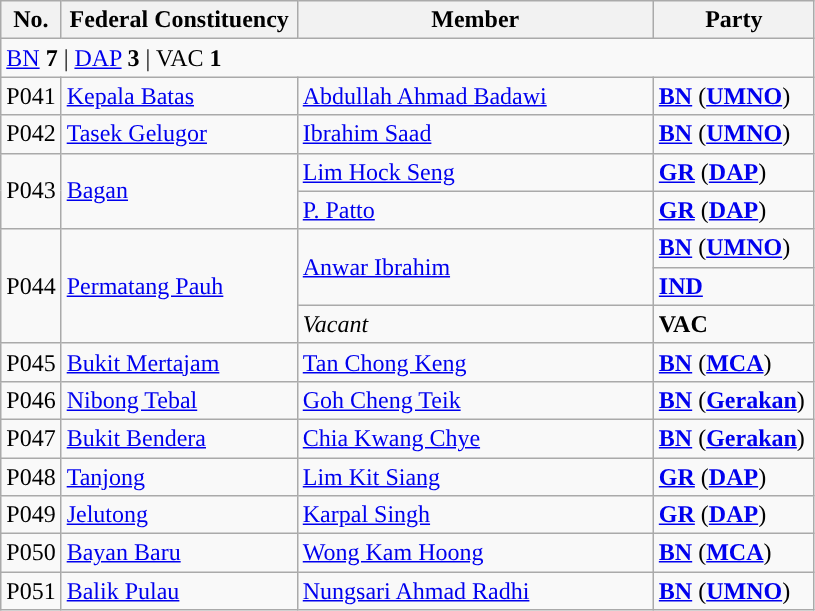<table class="wikitable sortable">
<tr>
<th style="width:30px;">No.</th>
<th style="width:150px;">Federal Constituency</th>
<th style="width:230px;">Member</th>
<th style="width:100px;">Party</th>
</tr>
<tr>
<td colspan="4"><a href='#'>BN</a> <strong>7</strong> | <a href='#'>DAP</a> <strong>3</strong> | VAC <strong>1</strong></td>
</tr>
<tr>
<td>P041</td>
<td><a href='#'>Kepala Batas</a></td>
<td><a href='#'>Abdullah Ahmad Badawi</a></td>
<td><strong><a href='#'>BN</a></strong> (<strong><a href='#'>UMNO</a></strong>)</td>
</tr>
<tr>
<td>P042</td>
<td><a href='#'>Tasek Gelugor</a></td>
<td><a href='#'>Ibrahim Saad</a></td>
<td><strong><a href='#'>BN</a></strong> (<strong><a href='#'>UMNO</a></strong>)</td>
</tr>
<tr>
<td rowspan=2>P043</td>
<td rowspan=2><a href='#'>Bagan</a></td>
<td><a href='#'>Lim Hock Seng</a> </td>
<td><strong><a href='#'>GR</a></strong> (<strong><a href='#'>DAP</a></strong>)</td>
</tr>
<tr>
<td><a href='#'>P. Patto</a> </td>
<td><strong><a href='#'>GR</a></strong> (<strong><a href='#'>DAP</a></strong>)</td>
</tr>
<tr>
<td rowspan=3>P044</td>
<td rowspan=3><a href='#'>Permatang Pauh</a></td>
<td rowspan=2><a href='#'>Anwar Ibrahim</a> </td>
<td><strong><a href='#'>BN</a></strong> (<strong><a href='#'>UMNO</a></strong>)</td>
</tr>
<tr>
<td><strong><a href='#'>IND</a></strong></td>
</tr>
<tr>
<td><em>Vacant</em> </td>
<td><strong>VAC</strong></td>
</tr>
<tr>
<td>P045</td>
<td><a href='#'>Bukit Mertajam</a></td>
<td><a href='#'>Tan Chong Keng</a></td>
<td><strong><a href='#'>BN</a></strong> (<strong><a href='#'>MCA</a></strong>)</td>
</tr>
<tr>
<td>P046</td>
<td><a href='#'>Nibong Tebal</a></td>
<td><a href='#'>Goh Cheng Teik</a></td>
<td><strong><a href='#'>BN</a></strong> (<strong><a href='#'>Gerakan</a></strong>)</td>
</tr>
<tr>
<td>P047</td>
<td><a href='#'>Bukit Bendera</a></td>
<td><a href='#'>Chia Kwang Chye</a></td>
<td><strong><a href='#'>BN</a></strong> (<strong><a href='#'>Gerakan</a></strong>)</td>
</tr>
<tr>
<td>P048</td>
<td><a href='#'>Tanjong</a></td>
<td><a href='#'>Lim Kit Siang</a></td>
<td><strong><a href='#'>GR</a></strong> (<strong><a href='#'>DAP</a></strong>)</td>
</tr>
<tr>
<td>P049</td>
<td><a href='#'>Jelutong</a></td>
<td><a href='#'>Karpal Singh</a></td>
<td><strong><a href='#'>GR</a></strong> (<strong><a href='#'>DAP</a></strong>)</td>
</tr>
<tr>
<td>P050</td>
<td><a href='#'>Bayan Baru</a></td>
<td><a href='#'>Wong Kam Hoong</a></td>
<td><strong><a href='#'>BN</a></strong> (<strong><a href='#'>MCA</a></strong>)</td>
</tr>
<tr>
<td>P051</td>
<td><a href='#'>Balik Pulau</a></td>
<td><a href='#'>Nungsari Ahmad Radhi</a></td>
<td><strong><a href='#'>BN</a></strong> (<strong><a href='#'>UMNO</a></strong>)</td>
</tr>
</table>
